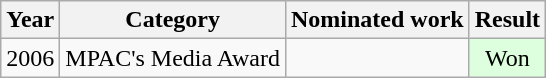<table class="wikitable">
<tr>
<th>Year</th>
<th>Category</th>
<th>Nominated work</th>
<th>Result</th>
</tr>
<tr>
<td rowspan="1">2006</td>
<td>MPAC's Media Award</td>
<td></td>
<td style="background: #ddffdd" align="center" class="table-yes2">Won</td>
</tr>
</table>
